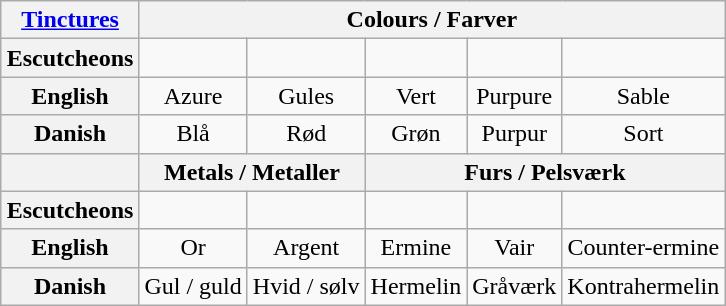<table class="wikitable" style="margin: 1em auto;">
<tr>
<th><a href='#'>Tinctures</a></th>
<th colspan=6>Colours / Farver</th>
</tr>
<tr>
<th>Escutcheons</th>
<td align="center"></td>
<td align="center"></td>
<td align="center"></td>
<td align="center"></td>
<td align="center"></td>
</tr>
<tr>
<th>English</th>
<td align="center">Azure</td>
<td align="center">Gules</td>
<td align="center">Vert</td>
<td align="center">Purpure</td>
<td align="center">Sable</td>
</tr>
<tr>
<th>Danish</th>
<td align="center">Blå</td>
<td align="center">Rød</td>
<td align="center">Grøn</td>
<td align="center">Purpur</td>
<td align="center">Sort</td>
</tr>
<tr>
<th></th>
<th colspan=2>Metals / Metaller</th>
<th colspan=3>Furs / Pelsværk</th>
</tr>
<tr>
<th>Escutcheons</th>
<td align="center"></td>
<td align="center"></td>
<td align="center"></td>
<td align="center"></td>
<td align="center"></td>
</tr>
<tr>
<th>English</th>
<td align="center">Or</td>
<td align="center">Argent</td>
<td align="center">Ermine</td>
<td align="center">Vair</td>
<td align="center">Counter-ermine</td>
</tr>
<tr>
<th>Danish</th>
<td align="center">Gul / guld</td>
<td align="center">Hvid / sølv</td>
<td align="center">Hermelin</td>
<td align="center">Gråværk</td>
<td align="center">Kontrahermelin</td>
</tr>
</table>
